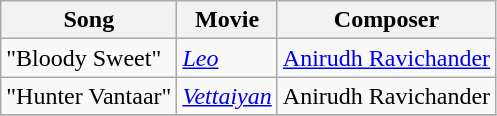<table class="wikitable">
<tr>
<th>Song</th>
<th>Movie</th>
<th>Composer</th>
</tr>
<tr>
<td>"Bloody Sweet"</td>
<td><em><a href='#'>Leo</a></em></td>
<td><a href='#'>Anirudh Ravichander</a></td>
</tr>
<tr>
<td>"Hunter Vantaar"</td>
<td><em><a href='#'>Vettaiyan</a></em></td>
<td>Anirudh Ravichander</td>
</tr>
<tr>
</tr>
</table>
